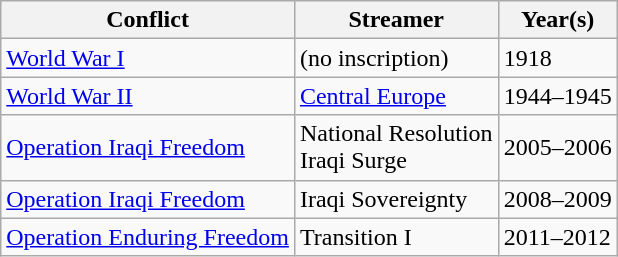<table class=wikitable>
<tr>
<th>Conflict</th>
<th>Streamer</th>
<th>Year(s)</th>
</tr>
<tr>
<td><a href='#'>World War I</a></td>
<td>(no inscription)</td>
<td>1918</td>
</tr>
<tr>
<td><a href='#'>World War II</a></td>
<td><a href='#'>Central Europe</a></td>
<td>1944–1945</td>
</tr>
<tr>
<td><a href='#'>Operation Iraqi Freedom</a></td>
<td>National Resolution<br>Iraqi Surge</td>
<td>2005–2006</td>
</tr>
<tr>
<td><a href='#'>Operation Iraqi Freedom</a></td>
<td>Iraqi Sovereignty</td>
<td>2008–2009</td>
</tr>
<tr>
<td><a href='#'>Operation Enduring Freedom</a></td>
<td>Transition I</td>
<td>2011–2012</td>
</tr>
</table>
